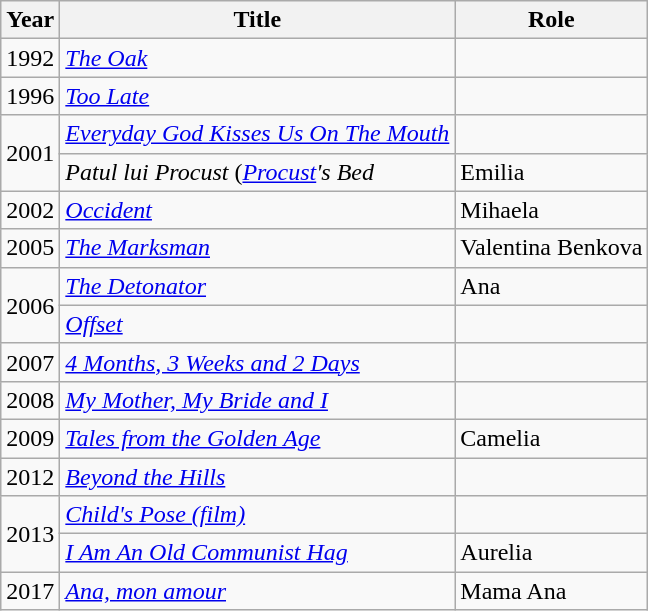<table class="wikitable sortable">
<tr>
<th>Year</th>
<th>Title</th>
<th>Role</th>
</tr>
<tr>
<td>1992</td>
<td><em><a href='#'>The Oak</a></em></td>
<td></td>
</tr>
<tr>
<td>1996</td>
<td><em><a href='#'>Too Late</a></em></td>
<td></td>
</tr>
<tr>
<td rowspan=2>2001</td>
<td><em><a href='#'>Everyday God Kisses Us On The Mouth</a></em></td>
<td></td>
</tr>
<tr>
<td><em>Patul lui Procust</em> (<em><a href='#'>Procust</a>'s Bed</em></td>
<td>Emilia</td>
</tr>
<tr>
<td>2002</td>
<td><em><a href='#'>Occident</a></em></td>
<td>Mihaela</td>
</tr>
<tr>
<td>2005</td>
<td><em><a href='#'>The Marksman</a></em></td>
<td>Valentina Benkova</td>
</tr>
<tr>
<td rowspan=2>2006</td>
<td><em><a href='#'>The Detonator</a></em></td>
<td>Ana</td>
</tr>
<tr>
<td><em><a href='#'>Offset</a></em></td>
<td></td>
</tr>
<tr>
<td>2007</td>
<td><em><a href='#'>4 Months, 3 Weeks and 2 Days</a></em></td>
<td></td>
</tr>
<tr>
<td>2008</td>
<td><em><a href='#'>My Mother, My Bride and I</a></em></td>
<td></td>
</tr>
<tr>
<td>2009</td>
<td><em><a href='#'>Tales from the Golden Age</a></em></td>
<td>Camelia</td>
</tr>
<tr>
<td>2012</td>
<td><em><a href='#'>Beyond the Hills</a></em></td>
<td></td>
</tr>
<tr>
<td rowspan=2>2013</td>
<td><em><a href='#'>Child's Pose (film)</a></em></td>
<td></td>
</tr>
<tr>
<td><em><a href='#'>I Am An Old Communist Hag</a></em></td>
<td>Aurelia</td>
</tr>
<tr>
<td>2017</td>
<td><em><a href='#'>Ana, mon amour</a></em></td>
<td>Mama Ana</td>
</tr>
</table>
